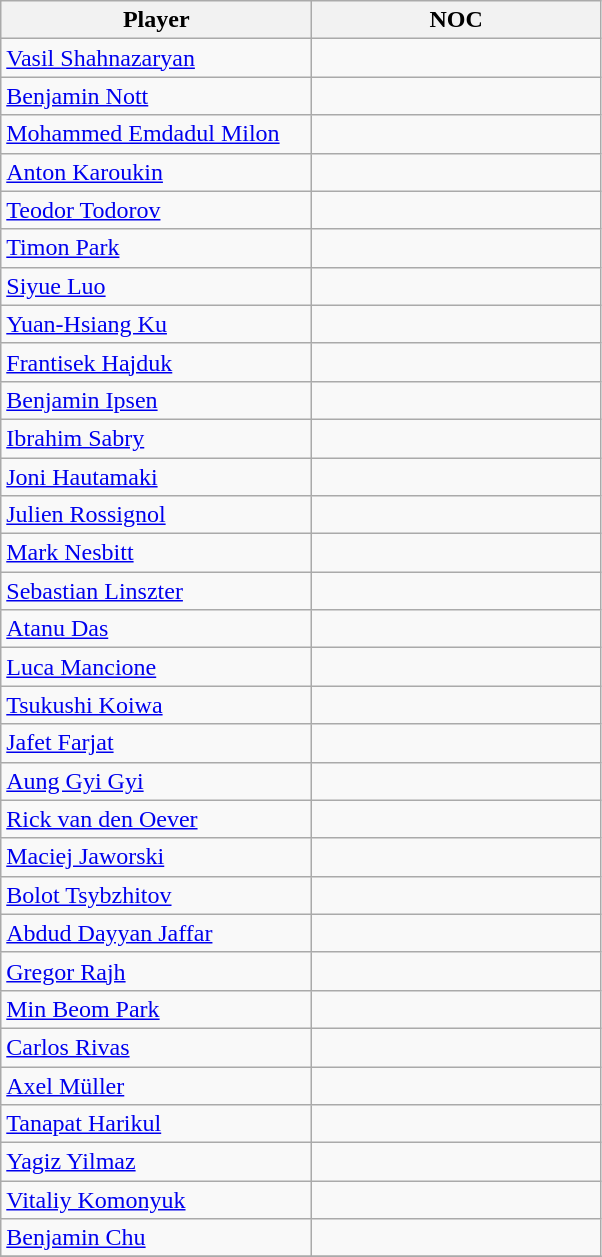<table class="wikitable">
<tr>
<th width=200>Player</th>
<th width=185>NOC</th>
</tr>
<tr>
<td><a href='#'>Vasil Shahnazaryan</a></td>
<td></td>
</tr>
<tr>
<td><a href='#'>Benjamin Nott</a></td>
<td></td>
</tr>
<tr>
<td><a href='#'>Mohammed Emdadul Milon</a></td>
<td></td>
</tr>
<tr>
<td><a href='#'>Anton Karoukin</a></td>
<td></td>
</tr>
<tr>
<td><a href='#'>Teodor Todorov</a></td>
<td></td>
</tr>
<tr>
<td><a href='#'>Timon Park</a></td>
<td></td>
</tr>
<tr>
<td><a href='#'>Siyue Luo</a></td>
<td></td>
</tr>
<tr>
<td><a href='#'>Yuan-Hsiang Ku</a></td>
<td></td>
</tr>
<tr>
<td><a href='#'>Frantisek Hajduk</a></td>
<td></td>
</tr>
<tr>
<td><a href='#'>Benjamin Ipsen</a></td>
<td></td>
</tr>
<tr>
<td><a href='#'>Ibrahim Sabry</a></td>
<td></td>
</tr>
<tr>
<td><a href='#'>Joni Hautamaki</a></td>
<td></td>
</tr>
<tr>
<td><a href='#'>Julien Rossignol</a></td>
<td></td>
</tr>
<tr>
<td><a href='#'>Mark Nesbitt</a></td>
<td></td>
</tr>
<tr>
<td><a href='#'>Sebastian Linszter</a></td>
<td></td>
</tr>
<tr>
<td><a href='#'>Atanu Das</a></td>
<td></td>
</tr>
<tr>
<td><a href='#'>Luca Mancione</a></td>
<td></td>
</tr>
<tr>
<td><a href='#'>Tsukushi Koiwa</a></td>
<td></td>
</tr>
<tr>
<td><a href='#'>Jafet Farjat</a></td>
<td></td>
</tr>
<tr>
<td><a href='#'>Aung Gyi Gyi</a></td>
<td></td>
</tr>
<tr>
<td><a href='#'>Rick van den Oever</a></td>
<td></td>
</tr>
<tr>
<td><a href='#'>Maciej Jaworski</a></td>
<td></td>
</tr>
<tr>
<td><a href='#'>Bolot Tsybzhitov</a></td>
<td></td>
</tr>
<tr>
<td><a href='#'>Abdud Dayyan Jaffar</a></td>
<td></td>
</tr>
<tr>
<td><a href='#'>Gregor Rajh</a></td>
<td></td>
</tr>
<tr>
<td><a href='#'>Min Beom Park</a></td>
<td></td>
</tr>
<tr>
<td><a href='#'>Carlos Rivas</a></td>
<td></td>
</tr>
<tr>
<td><a href='#'>Axel Müller</a></td>
<td></td>
</tr>
<tr>
<td><a href='#'>Tanapat Harikul</a></td>
<td></td>
</tr>
<tr>
<td><a href='#'>Yagiz Yilmaz</a></td>
<td></td>
</tr>
<tr>
<td><a href='#'>Vitaliy Komonyuk</a></td>
<td></td>
</tr>
<tr>
<td><a href='#'>Benjamin Chu</a></td>
<td></td>
</tr>
<tr>
</tr>
</table>
